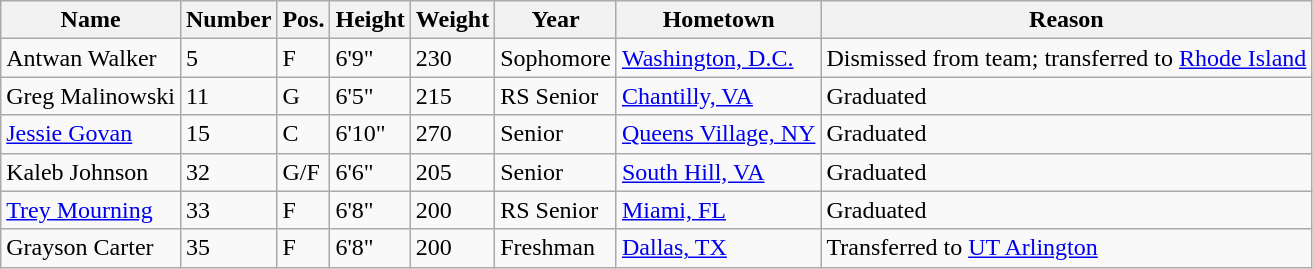<table class="wikitable sortable" border="1">
<tr>
<th>Name</th>
<th>Number</th>
<th>Pos.</th>
<th>Height</th>
<th>Weight</th>
<th>Year</th>
<th>Hometown</th>
<th class="unsortable">Reason</th>
</tr>
<tr>
<td>Antwan Walker</td>
<td>5</td>
<td>F</td>
<td>6'9"</td>
<td>230</td>
<td>Sophomore</td>
<td><a href='#'>Washington, D.C.</a></td>
<td>Dismissed from team; transferred to <a href='#'>Rhode Island</a></td>
</tr>
<tr>
<td>Greg Malinowski</td>
<td>11</td>
<td>G</td>
<td>6'5"</td>
<td>215</td>
<td>RS Senior</td>
<td><a href='#'>Chantilly, VA</a></td>
<td>Graduated</td>
</tr>
<tr>
<td><a href='#'>Jessie Govan</a></td>
<td>15</td>
<td>C</td>
<td>6'10"</td>
<td>270</td>
<td>Senior</td>
<td><a href='#'>Queens Village, NY</a></td>
<td>Graduated</td>
</tr>
<tr>
<td>Kaleb Johnson</td>
<td>32</td>
<td>G/F</td>
<td>6'6"</td>
<td>205</td>
<td>Senior</td>
<td><a href='#'>South Hill, VA</a></td>
<td>Graduated</td>
</tr>
<tr>
<td><a href='#'>Trey Mourning</a></td>
<td>33</td>
<td>F</td>
<td>6'8"</td>
<td>200</td>
<td>RS Senior</td>
<td><a href='#'>Miami, FL</a></td>
<td>Graduated</td>
</tr>
<tr>
<td>Grayson Carter</td>
<td>35</td>
<td>F</td>
<td>6'8"</td>
<td>200</td>
<td>Freshman</td>
<td><a href='#'>Dallas, TX</a></td>
<td>Transferred to <a href='#'>UT Arlington</a></td>
</tr>
</table>
